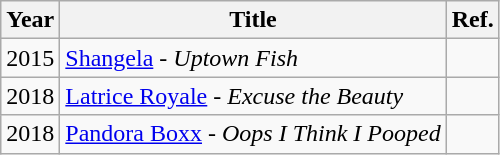<table class="wikitable plainrowheaders sortable">
<tr>
<th scope="col">Year</th>
<th scope="col">Title</th>
<th>Ref.</th>
</tr>
<tr>
<td>2015</td>
<td scope="row"><a href='#'>Shangela</a> - <em>Uptown Fish</em></td>
<td style="text-align: center;"></td>
</tr>
<tr>
<td>2018</td>
<td scope="row"><a href='#'>Latrice Royale</a> - <em>Excuse the Beauty</em></td>
<td style="text-align: center;"></td>
</tr>
<tr>
<td>2018</td>
<td scope="row"><a href='#'>Pandora Boxx</a> - <em>Oops I Think I Pooped</em></td>
<td style="text-align: center;"></td>
</tr>
</table>
